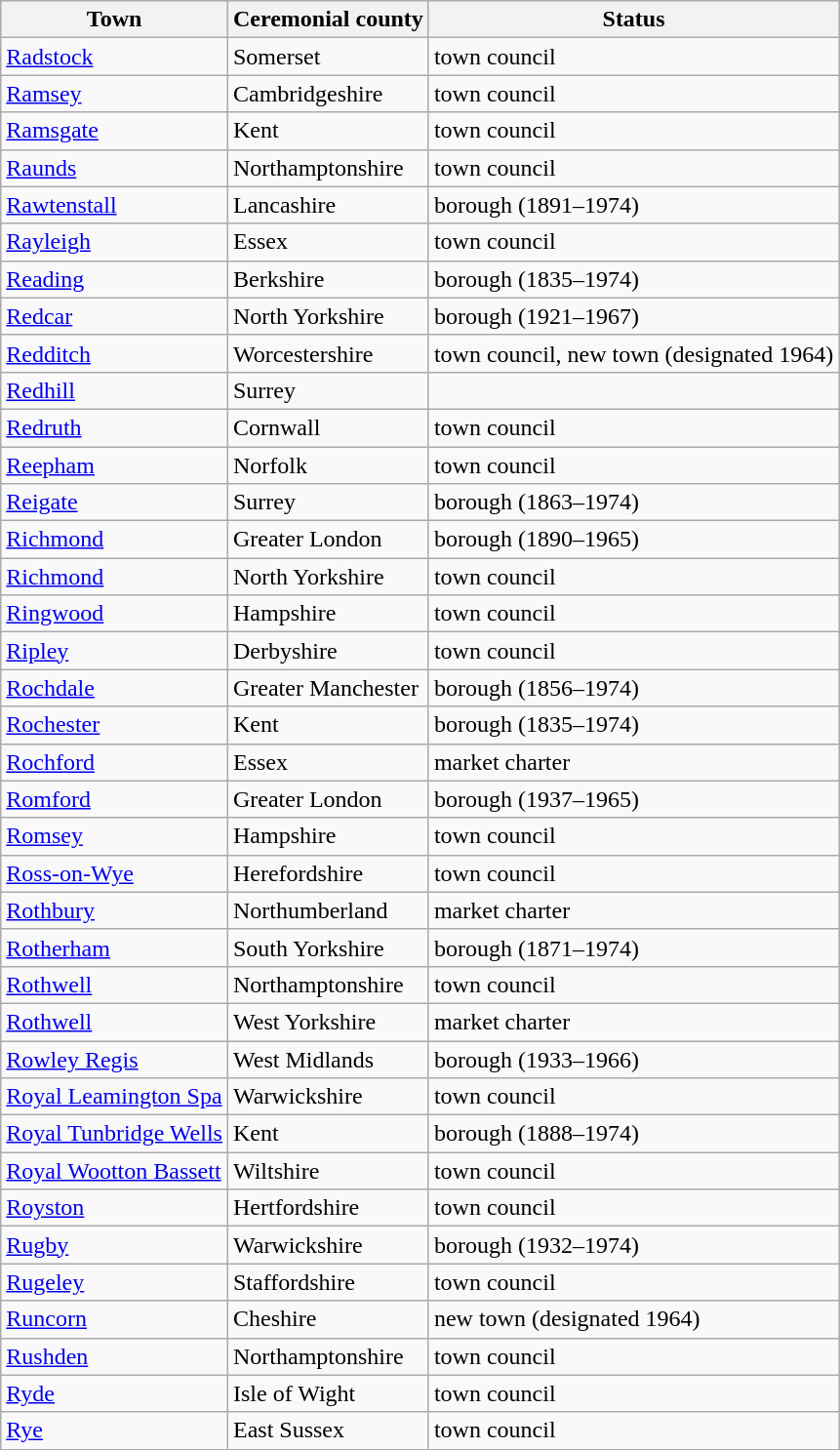<table class="wikitable sortable">
<tr>
<th>Town</th>
<th>Ceremonial county</th>
<th>Status</th>
</tr>
<tr>
<td><a href='#'>Radstock</a></td>
<td>Somerset</td>
<td>town council</td>
</tr>
<tr>
<td><a href='#'>Ramsey</a></td>
<td>Cambridgeshire</td>
<td>town council</td>
</tr>
<tr>
<td><a href='#'>Ramsgate</a></td>
<td>Kent</td>
<td>town council</td>
</tr>
<tr>
<td><a href='#'>Raunds</a></td>
<td>Northamptonshire</td>
<td>town council</td>
</tr>
<tr>
<td><a href='#'>Rawtenstall</a></td>
<td>Lancashire</td>
<td>borough (1891–1974)</td>
</tr>
<tr>
<td><a href='#'>Rayleigh</a></td>
<td>Essex</td>
<td>town council</td>
</tr>
<tr>
<td><a href='#'>Reading</a></td>
<td>Berkshire</td>
<td>borough (1835–1974)</td>
</tr>
<tr>
<td><a href='#'>Redcar</a></td>
<td>North Yorkshire</td>
<td>borough (1921–1967)</td>
</tr>
<tr>
<td><a href='#'>Redditch</a></td>
<td>Worcestershire</td>
<td>town council, new town (designated 1964)</td>
</tr>
<tr>
<td><a href='#'>Redhill</a></td>
<td>Surrey</td>
<td></td>
</tr>
<tr>
<td><a href='#'>Redruth</a></td>
<td>Cornwall</td>
<td>town council</td>
</tr>
<tr>
<td><a href='#'>Reepham</a></td>
<td>Norfolk</td>
<td>town council</td>
</tr>
<tr>
<td><a href='#'>Reigate</a></td>
<td>Surrey</td>
<td>borough (1863–1974)</td>
</tr>
<tr>
<td><a href='#'>Richmond</a></td>
<td>Greater London</td>
<td>borough (1890–1965)</td>
</tr>
<tr>
<td><a href='#'>Richmond</a></td>
<td>North Yorkshire</td>
<td>town council</td>
</tr>
<tr>
<td><a href='#'>Ringwood</a></td>
<td>Hampshire</td>
<td>town council</td>
</tr>
<tr>
<td><a href='#'>Ripley</a></td>
<td>Derbyshire</td>
<td>town council</td>
</tr>
<tr>
<td><a href='#'>Rochdale</a></td>
<td>Greater Manchester</td>
<td>borough (1856–1974)</td>
</tr>
<tr>
<td><a href='#'>Rochester</a></td>
<td>Kent</td>
<td>borough (1835–1974)</td>
</tr>
<tr>
<td><a href='#'>Rochford</a></td>
<td>Essex</td>
<td>market charter</td>
</tr>
<tr>
<td><a href='#'>Romford</a></td>
<td>Greater London</td>
<td>borough (1937–1965)</td>
</tr>
<tr>
<td><a href='#'>Romsey</a></td>
<td>Hampshire</td>
<td>town council</td>
</tr>
<tr>
<td><a href='#'>Ross-on-Wye</a></td>
<td>Herefordshire</td>
<td>town council</td>
</tr>
<tr>
<td><a href='#'>Rothbury</a></td>
<td>Northumberland</td>
<td>market charter</td>
</tr>
<tr>
<td><a href='#'>Rotherham</a></td>
<td>South Yorkshire</td>
<td>borough (1871–1974)</td>
</tr>
<tr>
<td><a href='#'>Rothwell</a></td>
<td>Northamptonshire</td>
<td>town council</td>
</tr>
<tr>
<td><a href='#'>Rothwell</a></td>
<td>West Yorkshire</td>
<td>market charter</td>
</tr>
<tr>
<td><a href='#'>Rowley Regis</a></td>
<td>West Midlands</td>
<td>borough (1933–1966)</td>
</tr>
<tr>
<td><a href='#'>Royal Leamington Spa</a></td>
<td>Warwickshire</td>
<td>town council</td>
</tr>
<tr>
<td><a href='#'>Royal Tunbridge Wells</a></td>
<td>Kent</td>
<td>borough (1888–1974)</td>
</tr>
<tr>
<td><a href='#'>Royal Wootton Bassett</a></td>
<td>Wiltshire</td>
<td>town council</td>
</tr>
<tr>
<td><a href='#'>Royston</a></td>
<td>Hertfordshire</td>
<td>town council</td>
</tr>
<tr>
<td><a href='#'>Rugby</a></td>
<td>Warwickshire</td>
<td>borough (1932–1974)</td>
</tr>
<tr>
<td><a href='#'>Rugeley</a></td>
<td>Staffordshire</td>
<td>town council</td>
</tr>
<tr>
<td><a href='#'>Runcorn</a></td>
<td>Cheshire</td>
<td>new town (designated 1964)</td>
</tr>
<tr>
<td><a href='#'>Rushden</a></td>
<td>Northamptonshire</td>
<td>town council</td>
</tr>
<tr>
<td><a href='#'>Ryde</a></td>
<td>Isle of Wight</td>
<td>town council</td>
</tr>
<tr>
<td><a href='#'>Rye</a></td>
<td>East Sussex</td>
<td>town council</td>
</tr>
</table>
